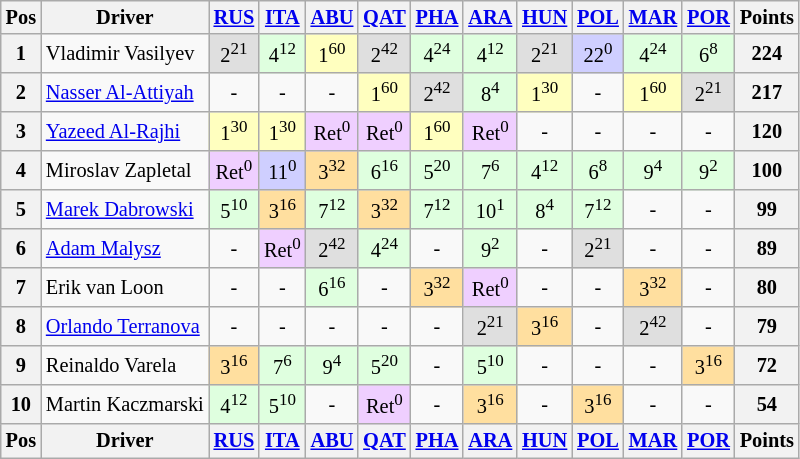<table class="wikitable" style="font-size: 85%; text-align: center;">
<tr valign="top">
<th valign="middle">Pos</th>
<th valign="middle">Driver</th>
<th><a href='#'>RUS</a><br></th>
<th><a href='#'>ITA</a><br></th>
<th><a href='#'>ABU</a><br></th>
<th><a href='#'>QAT</a><br></th>
<th><a href='#'>PHA</a><br></th>
<th><a href='#'>ARA</a><br></th>
<th><a href='#'>HUN</a><br></th>
<th><a href='#'>POL</a><br></th>
<th><a href='#'>MAR</a><br></th>
<th><a href='#'>POR</a><br></th>
<th valign="middle">Points</th>
</tr>
<tr>
<th>1</th>
<td align=left> Vladimir Vasilyev</td>
<td style="background:#dfdfdf;">2<sup>21</sup></td>
<td style="background:#dfffdf;">4<sup>12</sup></td>
<td style="background:#ffffbf;">1<sup>60</sup></td>
<td style="background:#dfdfdf;">2<sup>42</sup></td>
<td style="background:#dfffdf;">4<sup>24</sup></td>
<td style="background:#dfffdf;">4<sup>12</sup></td>
<td style="background:#dfdfdf;">2<sup>21</sup></td>
<td style="background:#cfcfff;">22<sup>0</sup></td>
<td style="background:#dfffdf;">4<sup>24</sup></td>
<td style="background:#dfffdf;">6<sup>8</sup></td>
<th>224</th>
</tr>
<tr>
<th>2</th>
<td align=left> <a href='#'>Nasser Al-Attiyah</a></td>
<td>-</td>
<td>-</td>
<td>-</td>
<td style="background:#ffffbf;">1<sup>60</sup></td>
<td style="background:#dfdfdf;">2<sup>42</sup></td>
<td style="background:#dfffdf;">8<sup>4</sup></td>
<td style="background:#ffffbf;">1<sup>30</sup></td>
<td>-</td>
<td style="background:#ffffbf;">1<sup>60</sup></td>
<td style="background:#dfdfdf;">2<sup>21</sup></td>
<th>217</th>
</tr>
<tr>
<th>3</th>
<td align=left> <a href='#'>Yazeed Al-Rajhi</a></td>
<td style="background:#ffffbf;">1<sup>30</sup></td>
<td style="background:#ffffbf;">1<sup>30</sup></td>
<td style="background:#efcfff;">Ret<sup>0</sup></td>
<td style="background:#efcfff;">Ret<sup>0</sup></td>
<td style="background:#ffffbf;">1<sup>60</sup></td>
<td style="background:#efcfff;">Ret<sup>0</sup></td>
<td>-</td>
<td>-</td>
<td>-</td>
<td>-</td>
<th>120</th>
</tr>
<tr>
<th>4</th>
<td align=left> Miroslav Zapletal</td>
<td style="background:#efcfff;">Ret<sup>0</sup></td>
<td style="background:#cfcfff;">11<sup>0</sup></td>
<td style="background:#ffdf9f;">3<sup>32</sup></td>
<td style="background:#dfffdf;">6<sup>16</sup></td>
<td style="background:#dfffdf;">5<sup>20</sup></td>
<td style="background:#dfffdf;">7<sup>6</sup></td>
<td style="background:#dfffdf;">4<sup>12</sup></td>
<td style="background:#dfffdf;">6<sup>8</sup></td>
<td style="background:#dfffdf;">9<sup>4</sup></td>
<td style="background:#dfffdf;">9<sup>2</sup></td>
<th>100</th>
</tr>
<tr>
<th>5</th>
<td align=left> <a href='#'>Marek Dabrowski</a></td>
<td style="background:#dfffdf;">5<sup>10</sup></td>
<td style="background:#ffdf9f;">3<sup>16</sup></td>
<td style="background:#dfffdf;">7<sup>12</sup></td>
<td style="background:#ffdf9f;">3<sup>32</sup></td>
<td style="background:#dfffdf;">7<sup>12</sup></td>
<td style="background:#dfffdf;">10<sup>1</sup></td>
<td style="background:#dfffdf;">8<sup>4</sup></td>
<td style="background:#dfffdf;">7<sup>12</sup></td>
<td>-</td>
<td>-</td>
<th>99</th>
</tr>
<tr>
<th>6</th>
<td align=left> <a href='#'>Adam Malysz</a></td>
<td>-</td>
<td style="background:#efcfff;">Ret<sup>0</sup></td>
<td style="background:#dfdfdf;">2<sup>42</sup></td>
<td style="background:#dfffdf;">4<sup>24</sup></td>
<td>-</td>
<td style="background:#dfffdf;">9<sup>2</sup></td>
<td>-</td>
<td style="background:#dfdfdf;">2<sup>21</sup></td>
<td>-</td>
<td>-</td>
<th>89</th>
</tr>
<tr>
<th>7</th>
<td align=left> Erik van Loon</td>
<td>-</td>
<td>-</td>
<td style="background:#dfffdf;">6<sup>16</sup></td>
<td>-</td>
<td style="background:#ffdf9f;">3<sup>32</sup></td>
<td style="background:#efcfff;">Ret<sup>0</sup></td>
<td>-</td>
<td>-</td>
<td style="background:#ffdf9f;">3<sup>32</sup></td>
<td>-</td>
<th>80</th>
</tr>
<tr>
<th>8</th>
<td align=left> <a href='#'>Orlando Terranova</a></td>
<td>-</td>
<td>-</td>
<td>-</td>
<td>-</td>
<td>-</td>
<td style="background:#dfdfdf;">2<sup>21</sup></td>
<td style="background:#ffdf9f;">3<sup>16</sup></td>
<td>-</td>
<td style="background:#dfdfdf;">2<sup>42</sup></td>
<td>-</td>
<th>79</th>
</tr>
<tr>
<th>9</th>
<td align=left> Reinaldo Varela</td>
<td style="background:#ffdf9f;">3<sup>16</sup></td>
<td style="background:#dfffdf;">7<sup>6</sup></td>
<td style="background:#dfffdf;">9<sup>4</sup></td>
<td style="background:#dfffdf;">5<sup>20</sup></td>
<td>-</td>
<td style="background:#dfffdf;">5<sup>10</sup></td>
<td>-</td>
<td>-</td>
<td>-</td>
<td style="background:#ffdf9f;">3<sup>16</sup></td>
<th>72</th>
</tr>
<tr>
<th>10</th>
<td align=left> Martin Kaczmarski</td>
<td style="background:#dfffdf;">4<sup>12</sup></td>
<td style="background:#dfffdf;">5<sup>10</sup></td>
<td>-</td>
<td style="background:#efcfff;">Ret<sup>0</sup></td>
<td>-</td>
<td style="background:#ffdf9f;">3<sup>16</sup></td>
<td>-</td>
<td style="background:#ffdf9f;">3<sup>16</sup></td>
<td>-</td>
<td>-</td>
<th>54</th>
</tr>
<tr valign="top">
<th valign="middle">Pos</th>
<th valign="middle">Driver</th>
<th><a href='#'>RUS</a><br></th>
<th><a href='#'>ITA</a><br></th>
<th><a href='#'>ABU</a><br></th>
<th><a href='#'>QAT</a><br></th>
<th><a href='#'>PHA</a><br></th>
<th><a href='#'>ARA</a><br></th>
<th><a href='#'>HUN</a><br></th>
<th><a href='#'>POL</a><br></th>
<th><a href='#'>MAR</a><br></th>
<th><a href='#'>POR</a><br></th>
<th valign="middle">Points</th>
</tr>
</table>
